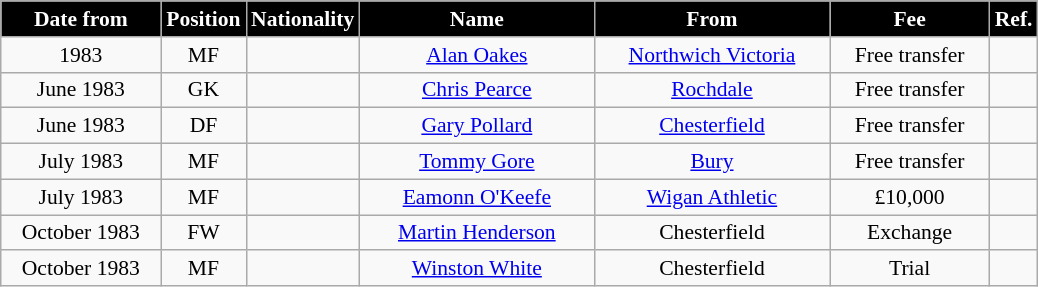<table class="wikitable" style="text-align:center; font-size:90%; ">
<tr>
<th style="background:#000000; color:white; width:100px;">Date from</th>
<th style="background:#000000; color:white; width:50px;">Position</th>
<th style="background:#000000; color:white; width:50px;">Nationality</th>
<th style="background:#000000; color:white; width:150px;">Name</th>
<th style="background:#000000; color:white; width:150px;">From</th>
<th style="background:#000000; color:white; width:100px;">Fee</th>
<th style="background:#000000; color:white; width:25px;">Ref.</th>
</tr>
<tr>
<td>1983</td>
<td>MF</td>
<td></td>
<td><a href='#'>Alan Oakes</a></td>
<td><a href='#'>Northwich Victoria</a></td>
<td>Free transfer</td>
<td></td>
</tr>
<tr>
<td>June 1983</td>
<td>GK</td>
<td></td>
<td><a href='#'>Chris Pearce</a></td>
<td><a href='#'>Rochdale</a></td>
<td>Free transfer</td>
<td></td>
</tr>
<tr>
<td>June 1983</td>
<td>DF</td>
<td></td>
<td><a href='#'>Gary Pollard</a></td>
<td><a href='#'>Chesterfield</a></td>
<td>Free transfer</td>
<td></td>
</tr>
<tr>
<td>July 1983</td>
<td>MF</td>
<td></td>
<td><a href='#'>Tommy Gore</a></td>
<td><a href='#'>Bury</a></td>
<td>Free transfer</td>
<td></td>
</tr>
<tr>
<td>July 1983</td>
<td>MF</td>
<td></td>
<td><a href='#'>Eamonn O'Keefe</a></td>
<td><a href='#'>Wigan Athletic</a></td>
<td>£10,000</td>
<td></td>
</tr>
<tr>
<td>October 1983</td>
<td>FW</td>
<td></td>
<td><a href='#'>Martin Henderson</a></td>
<td>Chesterfield</td>
<td>Exchange</td>
<td></td>
</tr>
<tr>
<td>October 1983</td>
<td>MF</td>
<td></td>
<td><a href='#'>Winston White</a></td>
<td>Chesterfield</td>
<td>Trial</td>
<td></td>
</tr>
</table>
